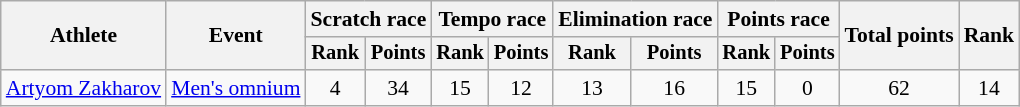<table class="wikitable" style="font-size:90%">
<tr>
<th rowspan="2">Athlete</th>
<th rowspan="2">Event</th>
<th colspan=2>Scratch race</th>
<th colspan=2>Tempo race</th>
<th colspan=2>Elimination race</th>
<th colspan=2>Points race</th>
<th rowspan=2>Total points</th>
<th rowspan=2>Rank</th>
</tr>
<tr style="font-size:95%">
<th>Rank</th>
<th>Points</th>
<th>Rank</th>
<th>Points</th>
<th>Rank</th>
<th>Points</th>
<th>Rank</th>
<th>Points</th>
</tr>
<tr align=center>
<td align=left><a href='#'>Artyom Zakharov</a></td>
<td align=left><a href='#'>Men's omnium</a></td>
<td>4</td>
<td>34</td>
<td>15</td>
<td>12</td>
<td>13</td>
<td>16</td>
<td>15</td>
<td>0</td>
<td>62</td>
<td>14</td>
</tr>
</table>
